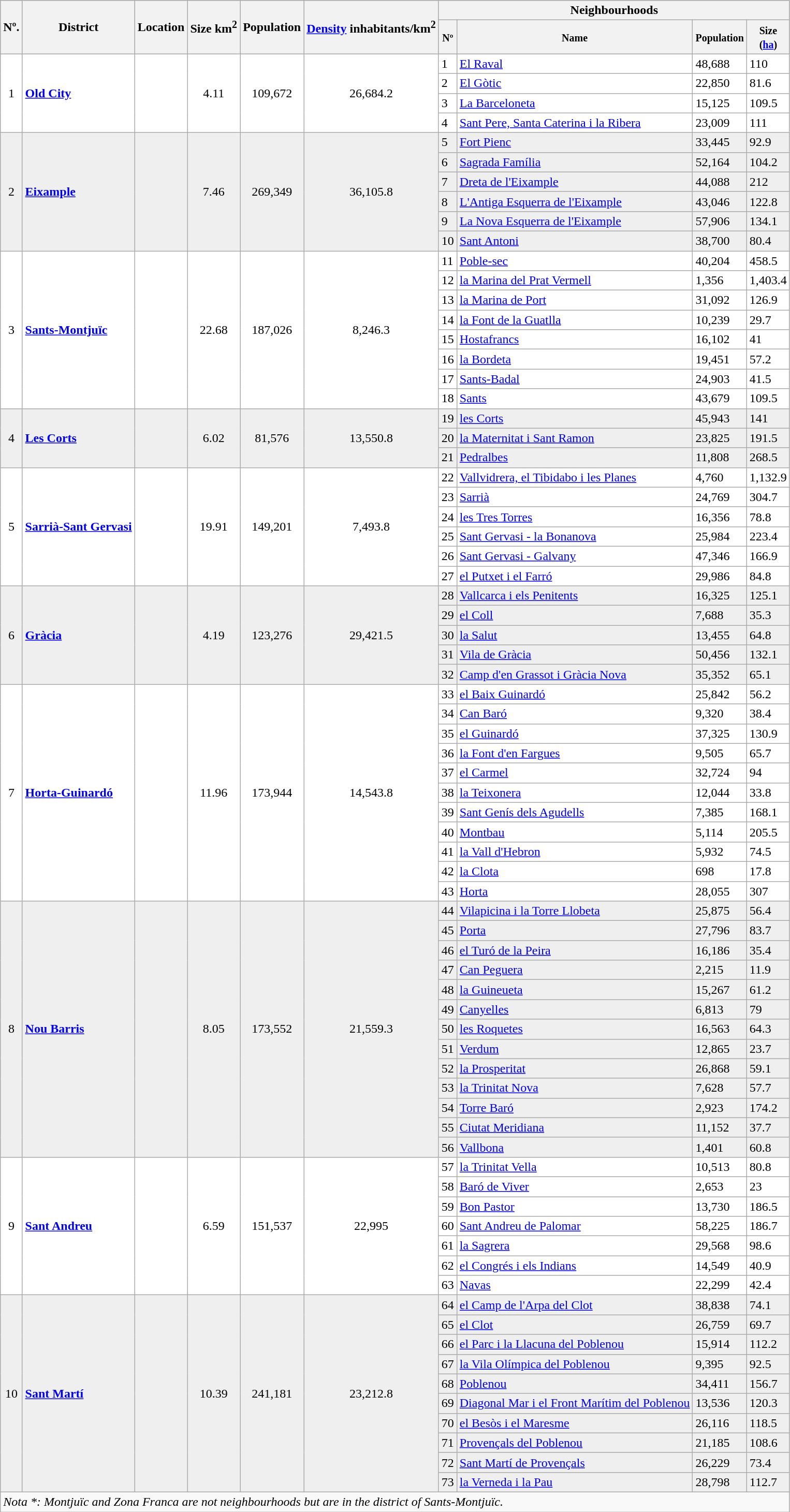<table class="wikitable">
<tr bgcolor=silver>
<th rowspan=2 align="center"><strong>Nº.</strong></th>
<th rowspan=2 align="center"><strong>District</strong></th>
<th rowspan=2>Location</th>
<th rowspan=2 align="center"><strong>Size km<sup>2</sup></strong></th>
<th rowspan=2 align="center"><strong>Population</strong></th>
<th rowspan=2 align="center"><strong><a href='#'>Density</a> inhabitants/km<sup>2</sup></strong></th>
<th colspan="4" align="center"><strong>Neighbourhoods</strong></th>
</tr>
<tr bgcolor=silver>
<th><small>Nº</small></th>
<th><small>Name</small></th>
<th><small>Population</small></th>
<th><small>Size<br>(<a href='#'>ha</a>)</small></th>
</tr>
<tr bgcolor="ffffff">
<td rowspan="4" align=center>1</td>
<td rowspan="4" align="left"><strong><a href='#'>Old City</a></strong></td>
<td rowspan="4"></td>
<td rowspan="4" align=center>4.11</td>
<td rowspan="4" align=center>109,672</td>
<td rowspan="4" align=center>26,684.2</td>
<td>1</td>
<td align="left"><a href='#'>El Raval</a></td>
<td>48,688</td>
<td>110</td>
</tr>
<tr bgcolor="ffffff">
<td>2</td>
<td><a href='#'>El Gòtic</a></td>
<td>22,850</td>
<td>81.6</td>
</tr>
<tr bgcolor="ffffff">
<td>3</td>
<td><a href='#'>La Barceloneta</a></td>
<td>15,125</td>
<td>109.5</td>
</tr>
<tr bgcolor="ffffff">
<td>4</td>
<td><a href='#'>Sant Pere, Santa Caterina i la Ribera</a></td>
<td>23,009</td>
<td>111</td>
</tr>
<tr bgcolor="efefef">
<td rowspan="6" align=center>2</td>
<td rowspan="6" align="left"><strong><a href='#'>Eixample</a></strong></td>
<td rowspan="6"></td>
<td rowspan="6" align=center>7.46</td>
<td rowspan="6" align=center>269,349</td>
<td rowspan="6" align=center>36,105.8</td>
<td>5</td>
<td align="left"><a href='#'>Fort Pienc</a></td>
<td>33,445</td>
<td>92.9</td>
</tr>
<tr bgcolor="efefef">
<td>6</td>
<td><a href='#'>Sagrada Família</a></td>
<td>52,164</td>
<td>104.2</td>
</tr>
<tr bgcolor="efefef">
<td>7</td>
<td><a href='#'>Dreta de l'Eixample</a></td>
<td>44,088</td>
<td>212</td>
</tr>
<tr bgcolor="efefef">
<td>8</td>
<td><a href='#'>L'Antiga Esquerra de l'Eixample</a></td>
<td>43,046</td>
<td>122.8</td>
</tr>
<tr bgcolor="efefef">
<td>9</td>
<td><a href='#'>La Nova Esquerra de l'Eixample</a></td>
<td>57,906</td>
<td>134.1</td>
</tr>
<tr bgcolor="efefef">
<td>10</td>
<td><a href='#'>Sant Antoni</a></td>
<td>38,700</td>
<td>80.4</td>
</tr>
<tr bgcolor="ffffff">
<td rowspan="8" align=center>3</td>
<td rowspan="8" align="left"><strong><a href='#'>Sants-Montjuïc</a></strong></td>
<td rowspan="8"></td>
<td rowspan="8" align=center>22.68</td>
<td rowspan="8" align=center>187,026</td>
<td rowspan="8" align=center>8,246.3</td>
<td>11</td>
<td align="left"><a href='#'>Poble-sec</a></td>
<td>40,204</td>
<td>458.5</td>
</tr>
<tr bgcolor="ffffff">
<td>12</td>
<td><a href='#'>la Marina del Prat Vermell</a></td>
<td>1,356</td>
<td>1,403.4</td>
</tr>
<tr bgcolor="ffffff">
<td>13</td>
<td><a href='#'>la Marina de Port</a></td>
<td>31,092</td>
<td>126.9</td>
</tr>
<tr bgcolor="ffffff">
<td>14</td>
<td><a href='#'>la Font de la Guatlla</a></td>
<td>10,239</td>
<td>29.7</td>
</tr>
<tr bgcolor="ffffff">
<td>15</td>
<td><a href='#'>Hostafrancs</a></td>
<td>16,102</td>
<td>41</td>
</tr>
<tr bgcolor="ffffff">
<td>16</td>
<td><a href='#'>la Bordeta</a></td>
<td>19,451</td>
<td>57.2</td>
</tr>
<tr bgcolor="ffffff">
<td>17</td>
<td><a href='#'>Sants-Badal</a></td>
<td>24,903</td>
<td>41.5</td>
</tr>
<tr bgcolor="ffffff">
<td>18</td>
<td><a href='#'>Sants</a></td>
<td>43,679</td>
<td>109.5</td>
</tr>
<tr bgcolor="efefef">
<td rowspan="3" align=center>4</td>
<td rowspan="3" align="left"><strong><a href='#'>Les Corts</a></strong></td>
<td rowspan="3"></td>
<td rowspan="3" align=center>6.02</td>
<td rowspan="3" align=center>81,576</td>
<td rowspan="3" align=center>13,550.8</td>
<td>19</td>
<td align="left"><a href='#'>les Corts</a></td>
<td>45,943</td>
<td>141</td>
</tr>
<tr bgcolor="efefef">
<td>20</td>
<td><a href='#'>la Maternitat i Sant Ramon</a></td>
<td>23,825</td>
<td>191.5</td>
</tr>
<tr bgcolor="efefef">
<td>21</td>
<td><a href='#'>Pedralbes</a></td>
<td>11,808</td>
<td>268.5</td>
</tr>
<tr bgcolor="ffffff">
<td rowspan="6" align=center>5</td>
<td rowspan="6" align="left"><strong><a href='#'>Sarrià-Sant Gervasi</a></strong></td>
<td rowspan="6"></td>
<td rowspan="6" align=center>19.91</td>
<td rowspan="6" align=center>149,201</td>
<td rowspan="6" align=center>7,493.8</td>
<td>22</td>
<td align="left"><a href='#'>Vallvidrera, el Tibidabo i les Planes</a></td>
<td>4,760</td>
<td>1,132.9</td>
</tr>
<tr bgcolor="ffffff">
<td>23</td>
<td><a href='#'>Sarrià</a></td>
<td>24,769</td>
<td>304.7</td>
</tr>
<tr bgcolor="ffffff">
<td>24</td>
<td><a href='#'>les Tres Torres</a></td>
<td>16,356</td>
<td>78.8</td>
</tr>
<tr bgcolor="ffffff">
<td>25</td>
<td><a href='#'>Sant Gervasi - la Bonanova</a></td>
<td>25,984</td>
<td>223.4</td>
</tr>
<tr bgcolor="ffffff">
<td>26</td>
<td><a href='#'>Sant Gervasi - Galvany</a></td>
<td>47,346</td>
<td>166.9</td>
</tr>
<tr bgcolor="ffffff">
<td>27</td>
<td><a href='#'>el Putxet i el Farró</a></td>
<td>29,986</td>
<td>84.8</td>
</tr>
<tr bgcolor="efefef">
<td rowspan="5" align=center>6</td>
<td rowspan="5" align="left"><strong><a href='#'>Gràcia</a></strong></td>
<td rowspan="5"></td>
<td rowspan="5" align=center>4.19</td>
<td rowspan="5" align=center>123,276</td>
<td rowspan="5" align=center>29,421.5</td>
<td>28</td>
<td align="left"><a href='#'>Vallcarca i els Penitents</a></td>
<td>16,325</td>
<td>125.1</td>
</tr>
<tr bgcolor="efefef">
<td>29</td>
<td><a href='#'>el Coll</a></td>
<td>7,688</td>
<td>35.3</td>
</tr>
<tr bgcolor="efefef">
<td>30</td>
<td><a href='#'>la Salut</a></td>
<td>13,455</td>
<td>64.8</td>
</tr>
<tr bgcolor="efefef">
<td>31</td>
<td><a href='#'>Vila de Gràcia</a></td>
<td>50,456</td>
<td>132.1</td>
</tr>
<tr bgcolor="efefef">
<td>32</td>
<td><a href='#'>Camp d'en Grassot i Gràcia Nova</a></td>
<td>35,352</td>
<td>65.1</td>
</tr>
<tr bgcolor="ffffff">
<td rowspan="11" align=center>7</td>
<td rowspan="11" align="left"><strong><a href='#'>Horta-Guinardó</a></strong></td>
<td rowspan="11"></td>
<td rowspan="11" align=center>11.96</td>
<td rowspan="11" align=center>173,944</td>
<td rowspan="11" align=center>14,543.8</td>
<td>33</td>
<td align="left"><a href='#'>el Baix Guinardó</a></td>
<td>25,842</td>
<td>56.2</td>
</tr>
<tr bgcolor="ffffff">
<td>34</td>
<td><a href='#'>Can Baró</a></td>
<td>9,320</td>
<td>38.4</td>
</tr>
<tr bgcolor="ffffff">
<td>35</td>
<td><a href='#'>el Guinardó</a></td>
<td>37,325</td>
<td>130.9</td>
</tr>
<tr bgcolor="ffffff">
<td>36</td>
<td><a href='#'>la Font d'en Fargues</a></td>
<td>9,505</td>
<td>65.7</td>
</tr>
<tr bgcolor="ffffff">
<td>37</td>
<td><a href='#'>el Carmel</a></td>
<td>32,724</td>
<td>94</td>
</tr>
<tr bgcolor="ffffff">
<td>38</td>
<td><a href='#'>la Teixonera</a></td>
<td>12,044</td>
<td>33.8</td>
</tr>
<tr bgcolor="ffffff">
<td>39</td>
<td><a href='#'>Sant Genís dels Agudells</a></td>
<td>7,385</td>
<td>168.1</td>
</tr>
<tr bgcolor="ffffff">
<td>40</td>
<td><a href='#'>Montbau</a></td>
<td>5,114</td>
<td>205.5</td>
</tr>
<tr bgcolor="ffffff">
<td>41</td>
<td><a href='#'>la Vall d'Hebron</a></td>
<td>5,932</td>
<td>74.5</td>
</tr>
<tr bgcolor="ffffff">
<td>42</td>
<td><a href='#'>la Clota</a></td>
<td>698</td>
<td>17.8</td>
</tr>
<tr bgcolor="ffffff">
<td>43</td>
<td><a href='#'>Horta</a></td>
<td>28,055</td>
<td>307</td>
</tr>
<tr bgcolor="efefef">
<td rowspan="13" align=center>8</td>
<td rowspan="13" align="left"><strong><a href='#'>Nou Barris</a></strong></td>
<td rowspan="13"></td>
<td rowspan="13" align=center>8.05</td>
<td rowspan="13" align=center>173,552</td>
<td rowspan="13" align=center>21,559.3</td>
<td>44</td>
<td align="left"><a href='#'>Vilapicina i la Torre Llobeta</a></td>
<td>25,875</td>
<td>56.4</td>
</tr>
<tr bgcolor="efefef">
<td>45</td>
<td><a href='#'>Porta</a></td>
<td>27,796</td>
<td>83.7</td>
</tr>
<tr bgcolor="efefef">
<td>46</td>
<td><a href='#'>el Turó de la Peira</a></td>
<td>16,186</td>
<td>35.4</td>
</tr>
<tr bgcolor="efefef">
<td>47</td>
<td><a href='#'>Can Peguera</a></td>
<td>2,215</td>
<td>11.9</td>
</tr>
<tr bgcolor="efefef">
<td>48</td>
<td><a href='#'>la Guineueta</a></td>
<td>15,267</td>
<td>61.2</td>
</tr>
<tr bgcolor="efefef">
<td>49</td>
<td><a href='#'>Canyelles</a></td>
<td>6,813</td>
<td>79</td>
</tr>
<tr bgcolor="efefef">
<td>50</td>
<td><a href='#'>les Roquetes</a></td>
<td>16,563</td>
<td>64.3</td>
</tr>
<tr bgcolor="efefef">
<td>51</td>
<td><a href='#'>Verdum</a></td>
<td>12,865</td>
<td>23.7</td>
</tr>
<tr bgcolor="efefef">
<td>52</td>
<td><a href='#'>la Prosperitat</a></td>
<td>26,868</td>
<td>59.1</td>
</tr>
<tr bgcolor="efefef">
<td>53</td>
<td><a href='#'>la Trinitat Nova</a></td>
<td>7,628</td>
<td>57.7</td>
</tr>
<tr bgcolor="efefef">
<td>54</td>
<td><a href='#'>Torre Baró</a></td>
<td>2,923</td>
<td>174.2</td>
</tr>
<tr bgcolor="efefef">
<td>55</td>
<td><a href='#'>Ciutat Meridiana</a></td>
<td>11,152</td>
<td>37.7</td>
</tr>
<tr bgcolor="efefef">
<td>56</td>
<td><a href='#'>Vallbona</a></td>
<td>1,401</td>
<td>60.8</td>
</tr>
<tr bgcolor="ffffff">
<td rowspan="7" align=center>9</td>
<td rowspan="7" align="left"><strong><a href='#'>Sant Andreu</a></strong></td>
<td rowspan="7"></td>
<td rowspan="7" align=center>6.59</td>
<td rowspan="7" align=center>151,537</td>
<td rowspan="7" align=center>22,995</td>
<td>57</td>
<td align="left"><a href='#'>la Trinitat Vella</a></td>
<td>10,513</td>
<td>80.8</td>
</tr>
<tr bgcolor="ffffff">
<td>58</td>
<td><a href='#'>Baró de Viver</a></td>
<td>2,653</td>
<td>23</td>
</tr>
<tr bgcolor="ffffff">
<td>59</td>
<td><a href='#'>Bon Pastor</a></td>
<td>13,730</td>
<td>186.5</td>
</tr>
<tr bgcolor="ffffff">
<td>60</td>
<td><a href='#'>Sant Andreu de Palomar</a></td>
<td>58,225</td>
<td>186.7</td>
</tr>
<tr bgcolor="ffffff">
<td>61</td>
<td><a href='#'>la Sagrera</a></td>
<td>29,568</td>
<td>98.6</td>
</tr>
<tr bgcolor="ffffff">
<td>62</td>
<td><a href='#'>el Congrés i els Indians</a></td>
<td>14,549</td>
<td>40.9</td>
</tr>
<tr bgcolor="ffffff">
<td>63</td>
<td><a href='#'>Navas</a></td>
<td>22,299</td>
<td>42.4</td>
</tr>
<tr bgcolor="efefef">
<td rowspan="10" align=center>10</td>
<td rowspan="10" align="left"><strong><a href='#'>Sant Martí</a></strong></td>
<td rowspan="10"></td>
<td rowspan="10" align=center>10.39</td>
<td rowspan="10" align=center>241,181</td>
<td rowspan="10" align=center>23,212.8</td>
<td>64</td>
<td align="left"><a href='#'>el Camp de l'Arpa del Clot</a></td>
<td>38,838</td>
<td>74.1</td>
</tr>
<tr bgcolor="efefef">
<td>65</td>
<td><a href='#'>el Clot</a></td>
<td>26,759</td>
<td>69.7</td>
</tr>
<tr bgcolor="efefef">
<td>66</td>
<td><a href='#'>el Parc i la Llacuna del Poblenou</a></td>
<td>15,914</td>
<td>112.2</td>
</tr>
<tr bgcolor="efefef">
<td>67</td>
<td><a href='#'>la Vila Olímpica del Poblenou</a></td>
<td>9,395</td>
<td>92.5</td>
</tr>
<tr bgcolor="efefef">
<td>68</td>
<td><a href='#'>Poblenou</a></td>
<td>34,411</td>
<td>156.7</td>
</tr>
<tr bgcolor="efefef">
<td>69</td>
<td><a href='#'>Diagonal Mar i el Front Marítim del Poblenou</a></td>
<td>13,536</td>
<td>120.3</td>
</tr>
<tr bgcolor="efefef">
<td>70</td>
<td><a href='#'>el Besòs i el Maresme</a></td>
<td>26,116</td>
<td>118.5</td>
</tr>
<tr bgcolor="efefef">
<td>71</td>
<td><a href='#'>Provençals del Poblenou</a></td>
<td>21,185</td>
<td>108.6</td>
</tr>
<tr bgcolor="efefef">
<td>72</td>
<td><a href='#'>Sant Martí de Provençals</a></td>
<td>26,229</td>
<td>73.4</td>
</tr>
<tr bgcolor="efefef">
<td>73</td>
<td><a href='#'>la Verneda i la Pau</a></td>
<td>28,798</td>
<td>112.7</td>
</tr>
<tr class="unsortable">
<td colspan="11" align="left"><em> Nota *: Montjuïc and Zona Franca are not neighbourhoods but are in the district of Sants-Montjuïc.</em></td>
</tr>
</table>
